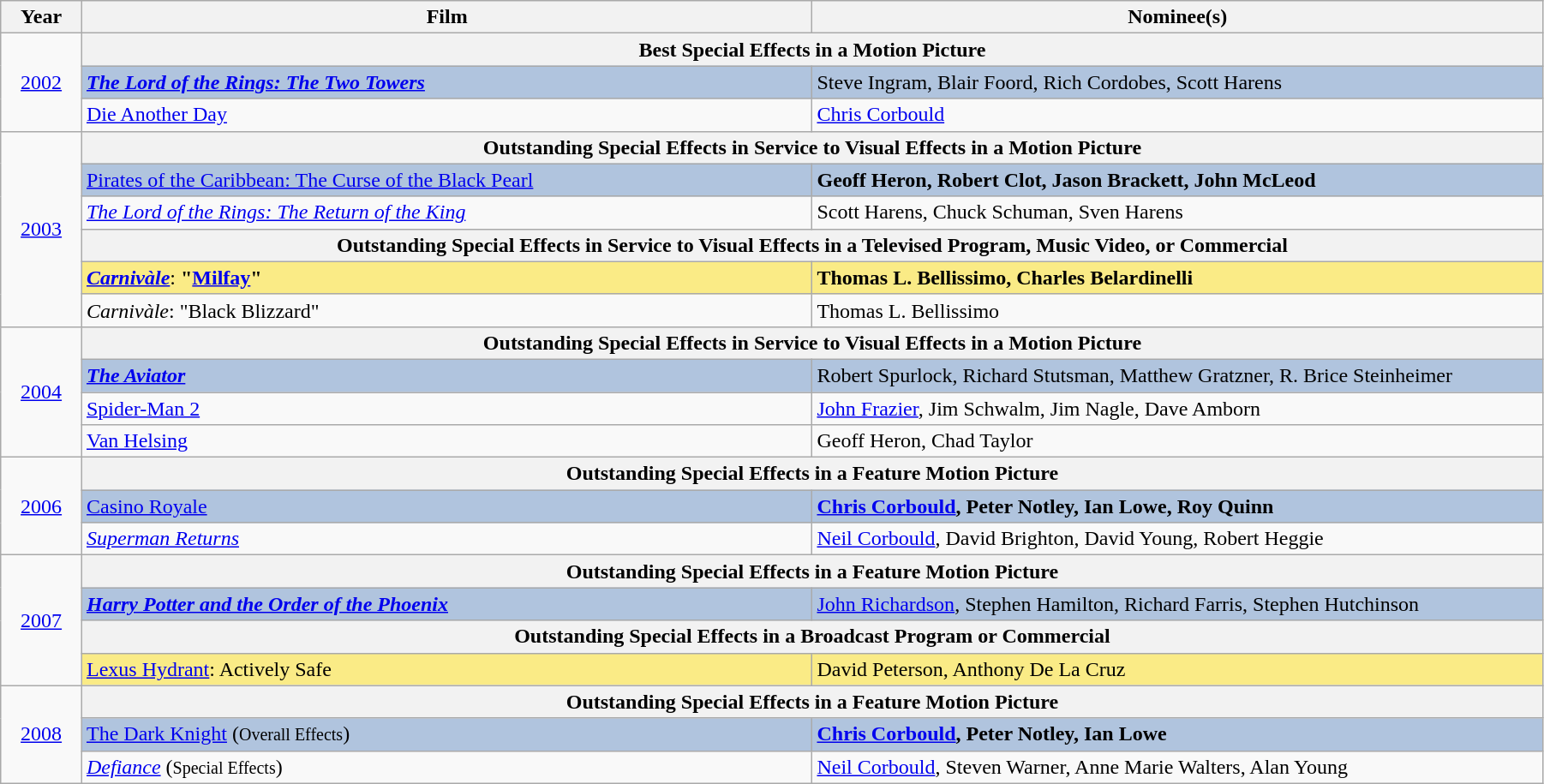<table class="wikitable" width="95%" cellpadding="5">
<tr>
<th width="5%">Year</th>
<th width="45%">Film</th>
<th width="45%">Nominee(s)</th>
</tr>
<tr>
<td rowspan="3" style="text-align:center;"><a href='#'>2002</a><br></td>
<th colspan="4">Best Special Effects in a Motion Picture</th>
</tr>
<tr>
<td style="background:#B0C4DE;"><strong><em><a href='#'>The Lord of the Rings: The Two Towers</a><em> <strong></td>
<td style="background:#B0C4DE;"></strong>Steve Ingram, Blair Foord, Rich Cordobes, Scott Harens<strong></td>
</tr>
<tr>
<td></em><a href='#'>Die Another Day</a><em></td>
<td><a href='#'>Chris Corbould</a></td>
</tr>
<tr>
<td rowspan="6" style="text-align:center;"><a href='#'>2003</a><br></td>
<th colspan="4">Outstanding Special Effects in Service to Visual Effects in a Motion Picture</th>
</tr>
<tr>
<td style="background:#B0C4DE;"></em></strong><a href='#'>Pirates of the Caribbean: The Curse of the Black Pearl</a></em> </strong></td>
<td style="background:#B0C4DE;"><strong>Geoff Heron, Robert Clot, Jason Brackett, John McLeod</strong></td>
</tr>
<tr>
<td><em><a href='#'>The Lord of the Rings: The Return of the King</a></em></td>
<td>Scott Harens, Chuck Schuman, Sven Harens</td>
</tr>
<tr>
<th colspan="4">Outstanding Special Effects in Service to Visual Effects in a Televised Program, Music Video, or Commercial</th>
</tr>
<tr>
<td style="background:#FAEB86;"><strong><em><a href='#'>Carnivàle</a></em></strong>: <strong>"<a href='#'>Milfay</a>"</strong></td>
<td style="background:#FAEB86;"><strong>Thomas L. Bellissimo, Charles Belardinelli</strong></td>
</tr>
<tr>
<td><em>Carnivàle</em>: "Black Blizzard"</td>
<td>Thomas L. Bellissimo</td>
</tr>
<tr>
<td rowspan="4" style="text-align:center;"><a href='#'>2004</a><br></td>
<th colspan="4">Outstanding Special Effects in Service to Visual Effects in a Motion Picture</th>
</tr>
<tr>
<td style="background:#B0C4DE;"><strong><em><a href='#'>The Aviator</a><em> <strong></td>
<td style="background:#B0C4DE;"></strong>Robert Spurlock, Richard Stutsman, Matthew Gratzner, R. Brice Steinheimer<strong></td>
</tr>
<tr>
<td></em><a href='#'>Spider-Man 2</a><em></td>
<td><a href='#'>John Frazier</a>, Jim Schwalm, Jim Nagle, Dave Amborn</td>
</tr>
<tr>
<td></em><a href='#'>Van Helsing</a><em></td>
<td>Geoff Heron, Chad Taylor</td>
</tr>
<tr>
<td rowspan="3" style="text-align:center;"><a href='#'>2006</a><br></td>
<th colspan="4">Outstanding Special Effects in a Feature Motion Picture</th>
</tr>
<tr>
<td style="background:#B0C4DE;"></em></strong><a href='#'>Casino Royale</a></em> </strong></td>
<td style="background:#B0C4DE;"><strong><a href='#'>Chris Corbould</a>, Peter Notley, Ian Lowe, Roy Quinn</strong></td>
</tr>
<tr>
<td><em><a href='#'>Superman Returns</a></em></td>
<td><a href='#'>Neil Corbould</a>, David Brighton, David Young, Robert Heggie</td>
</tr>
<tr>
<td rowspan="4" style="text-align:center;"><a href='#'>2007</a><br></td>
<th colspan="4">Outstanding Special Effects in a Feature Motion Picture</th>
</tr>
<tr>
<td style="background:#B0C4DE;"><strong><em><a href='#'>Harry Potter and the Order of the Phoenix</a><em> <strong></td>
<td style="background:#B0C4DE;"></strong><a href='#'>John Richardson</a>, Stephen Hamilton, Richard Farris, Stephen Hutchinson<strong></td>
</tr>
<tr>
<th colspan="4">Outstanding Special Effects in a Broadcast Program or Commercial</th>
</tr>
<tr>
<td style="background:#FAEB86;"></em></strong><a href='#'>Lexus Hydrant</a>: Actively Safe<strong><em></td>
<td style="background:#FAEB86;"></strong>David Peterson, Anthony De La Cruz<strong></td>
</tr>
<tr>
<td rowspan="3" style="text-align:center;"><a href='#'>2008</a><br></td>
<th colspan="4">Outstanding Special Effects in a Feature Motion Picture</th>
</tr>
<tr>
<td style="background:#B0C4DE;"></em></strong><a href='#'>The Dark Knight</a></em> (<small>Overall Effects</small>)</strong></td>
<td style="background:#B0C4DE;"><strong><a href='#'>Chris Corbould</a>, Peter Notley, Ian Lowe</strong></td>
</tr>
<tr>
<td><em><a href='#'>Defiance</a></em> (<small>Special Effects</small>)</td>
<td><a href='#'>Neil Corbould</a>, Steven Warner, Anne Marie Walters, Alan Young</td>
</tr>
</table>
